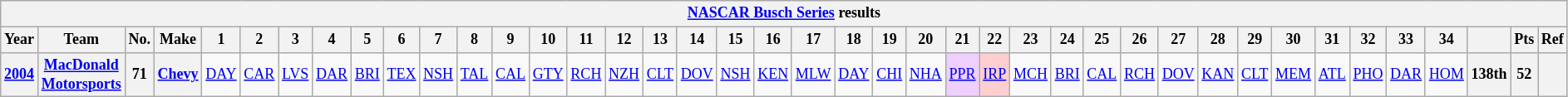<table class="wikitable" style="text-align:center; font-size:75%">
<tr>
<th colspan=42><a href='#'>NASCAR Busch Series</a> results</th>
</tr>
<tr>
<th>Year</th>
<th>Team</th>
<th>No.</th>
<th>Make</th>
<th>1</th>
<th>2</th>
<th>3</th>
<th>4</th>
<th>5</th>
<th>6</th>
<th>7</th>
<th>8</th>
<th>9</th>
<th>10</th>
<th>11</th>
<th>12</th>
<th>13</th>
<th>14</th>
<th>15</th>
<th>16</th>
<th>17</th>
<th>18</th>
<th>19</th>
<th>20</th>
<th>21</th>
<th>22</th>
<th>23</th>
<th>24</th>
<th>25</th>
<th>26</th>
<th>27</th>
<th>28</th>
<th>29</th>
<th>30</th>
<th>31</th>
<th>32</th>
<th>33</th>
<th>34</th>
<th></th>
<th>Pts</th>
<th>Ref</th>
</tr>
<tr>
<th><a href='#'>2004</a></th>
<th><a href='#'>MacDonald Motorsports</a></th>
<th>71</th>
<th><a href='#'>Chevy</a></th>
<td><a href='#'>DAY</a></td>
<td><a href='#'>CAR</a></td>
<td><a href='#'>LVS</a></td>
<td><a href='#'>DAR</a></td>
<td><a href='#'>BRI</a></td>
<td><a href='#'>TEX</a></td>
<td><a href='#'>NSH</a></td>
<td><a href='#'>TAL</a></td>
<td><a href='#'>CAL</a></td>
<td><a href='#'>GTY</a></td>
<td><a href='#'>RCH</a></td>
<td><a href='#'>NZH</a></td>
<td><a href='#'>CLT</a></td>
<td><a href='#'>DOV</a></td>
<td><a href='#'>NSH</a></td>
<td><a href='#'>KEN</a></td>
<td><a href='#'>MLW</a></td>
<td><a href='#'>DAY</a></td>
<td><a href='#'>CHI</a></td>
<td><a href='#'>NHA</a></td>
<td style="background:#EFCFFF;"><a href='#'>PPR</a><br></td>
<td style="background:#FFCFCF;"><a href='#'>IRP</a><br></td>
<td><a href='#'>MCH</a></td>
<td><a href='#'>BRI</a></td>
<td><a href='#'>CAL</a></td>
<td><a href='#'>RCH</a></td>
<td><a href='#'>DOV</a></td>
<td><a href='#'>KAN</a></td>
<td><a href='#'>CLT</a></td>
<td><a href='#'>MEM</a></td>
<td><a href='#'>ATL</a></td>
<td><a href='#'>PHO</a></td>
<td><a href='#'>DAR</a></td>
<td><a href='#'>HOM</a></td>
<th>138th</th>
<th>52</th>
<th></th>
</tr>
</table>
